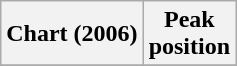<table class="wikitable sortable plainrowheaders" style="text-align:center;">
<tr>
<th>Chart (2006)</th>
<th>Peak<br>position</th>
</tr>
<tr>
</tr>
</table>
